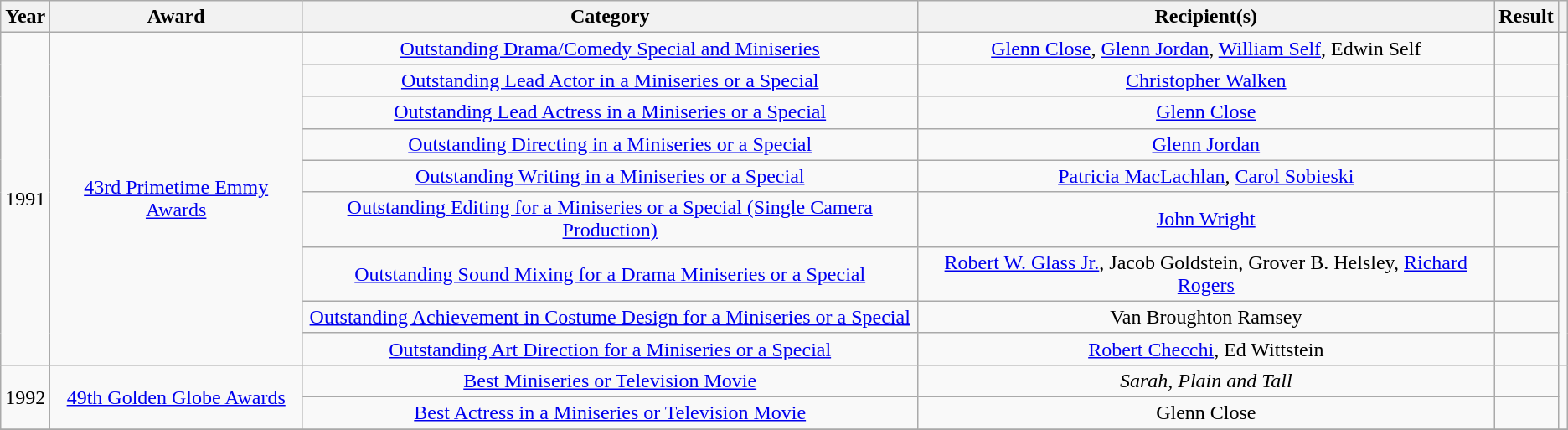<table class="wikitable sortable plainrowheaders" style="text-align:center;">
<tr>
<th scope="col">Year</th>
<th scope="col">Award</th>
<th scope="col">Category</th>
<th scope="col">Recipient(s)</th>
<th scope="col">Result</th>
<th scope="col" class="unsortable"></th>
</tr>
<tr>
<td rowspan="9">1991</td>
<td rowspan="9"><a href='#'>43rd Primetime Emmy Awards</a></td>
<td><a href='#'>Outstanding Drama/Comedy Special and Miniseries</a></td>
<td><a href='#'>Glenn Close</a>, <a href='#'>Glenn Jordan</a>, <a href='#'>William Self</a>, Edwin Self</td>
<td></td>
<td rowspan="9"></td>
</tr>
<tr>
<td><a href='#'>Outstanding Lead Actor in a Miniseries or a Special</a></td>
<td><a href='#'>Christopher Walken</a></td>
<td></td>
</tr>
<tr>
<td><a href='#'>Outstanding Lead Actress in a Miniseries or a Special</a></td>
<td><a href='#'>Glenn Close</a></td>
<td></td>
</tr>
<tr>
<td><a href='#'>Outstanding Directing in a Miniseries or a Special</a></td>
<td><a href='#'>Glenn Jordan</a></td>
<td></td>
</tr>
<tr>
<td><a href='#'>Outstanding Writing in a Miniseries or a Special</a></td>
<td><a href='#'>Patricia MacLachlan</a>, <a href='#'>Carol Sobieski</a></td>
<td></td>
</tr>
<tr>
<td><a href='#'>Outstanding Editing for a Miniseries or a Special (Single Camera Production)</a></td>
<td><a href='#'>John Wright</a></td>
<td></td>
</tr>
<tr>
<td><a href='#'>Outstanding Sound Mixing for a Drama Miniseries or a Special</a></td>
<td><a href='#'>Robert W. Glass Jr.</a>, Jacob Goldstein, Grover B. Helsley, <a href='#'>Richard Rogers</a></td>
<td></td>
</tr>
<tr>
<td><a href='#'>Outstanding Achievement in Costume Design for a Miniseries or a Special</a></td>
<td>Van Broughton Ramsey</td>
<td></td>
</tr>
<tr>
<td><a href='#'>Outstanding Art Direction for a Miniseries or a Special</a></td>
<td><a href='#'>Robert Checchi</a>, Ed Wittstein</td>
<td></td>
</tr>
<tr>
<td rowspan="2">1992</td>
<td rowspan="2"><a href='#'>49th Golden Globe Awards</a></td>
<td><a href='#'>Best Miniseries or Television Movie</a></td>
<td><em>Sarah, Plain and Tall</em></td>
<td></td>
<td rowspan="2"></td>
</tr>
<tr>
<td><a href='#'>Best Actress in a Miniseries or Television Movie</a></td>
<td>Glenn Close</td>
<td></td>
</tr>
<tr>
</tr>
</table>
